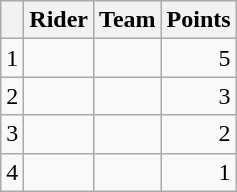<table class="wikitable">
<tr>
<th></th>
<th>Rider</th>
<th>Team</th>
<th>Points</th>
</tr>
<tr>
<td>1</td>
<td></td>
<td></td>
<td align=right>5</td>
</tr>
<tr>
<td>2</td>
<td></td>
<td></td>
<td align=right>3</td>
</tr>
<tr>
<td>3</td>
<td></td>
<td></td>
<td align=right>2</td>
</tr>
<tr>
<td>4</td>
<td></td>
<td></td>
<td align=right>1</td>
</tr>
</table>
